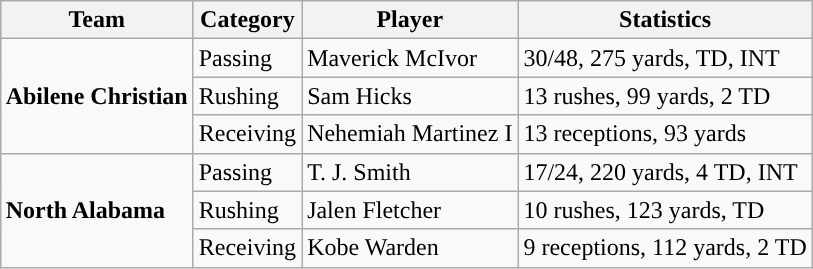<table class="wikitable" style="float: right;">
<tr>
<th>Team</th>
<th>Category</th>
<th>Player</th>
<th>Statistics</th>
</tr>
<tr>
<td rowspan=3><strong>Abilene Christian</strong></td>
<td>Passing</td>
<td>Maverick McIvor</td>
<td>30/48, 275 yards, TD, INT</td>
</tr>
<tr>
<td>Rushing</td>
<td>Sam Hicks</td>
<td>13 rushes, 99 yards, 2 TD</td>
</tr>
<tr>
<td>Receiving</td>
<td>Nehemiah Martinez I</td>
<td>13 receptions, 93 yards</td>
</tr>
<tr>
<td rowspan=3><strong>North Alabama</strong></td>
<td>Passing</td>
<td>T. J. Smith</td>
<td>17/24, 220 yards, 4 TD, INT</td>
</tr>
<tr>
<td>Rushing</td>
<td>Jalen Fletcher</td>
<td>10 rushes, 123 yards, TD</td>
</tr>
<tr>
<td>Receiving</td>
<td>Kobe Warden</td>
<td>9 receptions, 112 yards, 2 TD</td>
</tr>
</table>
